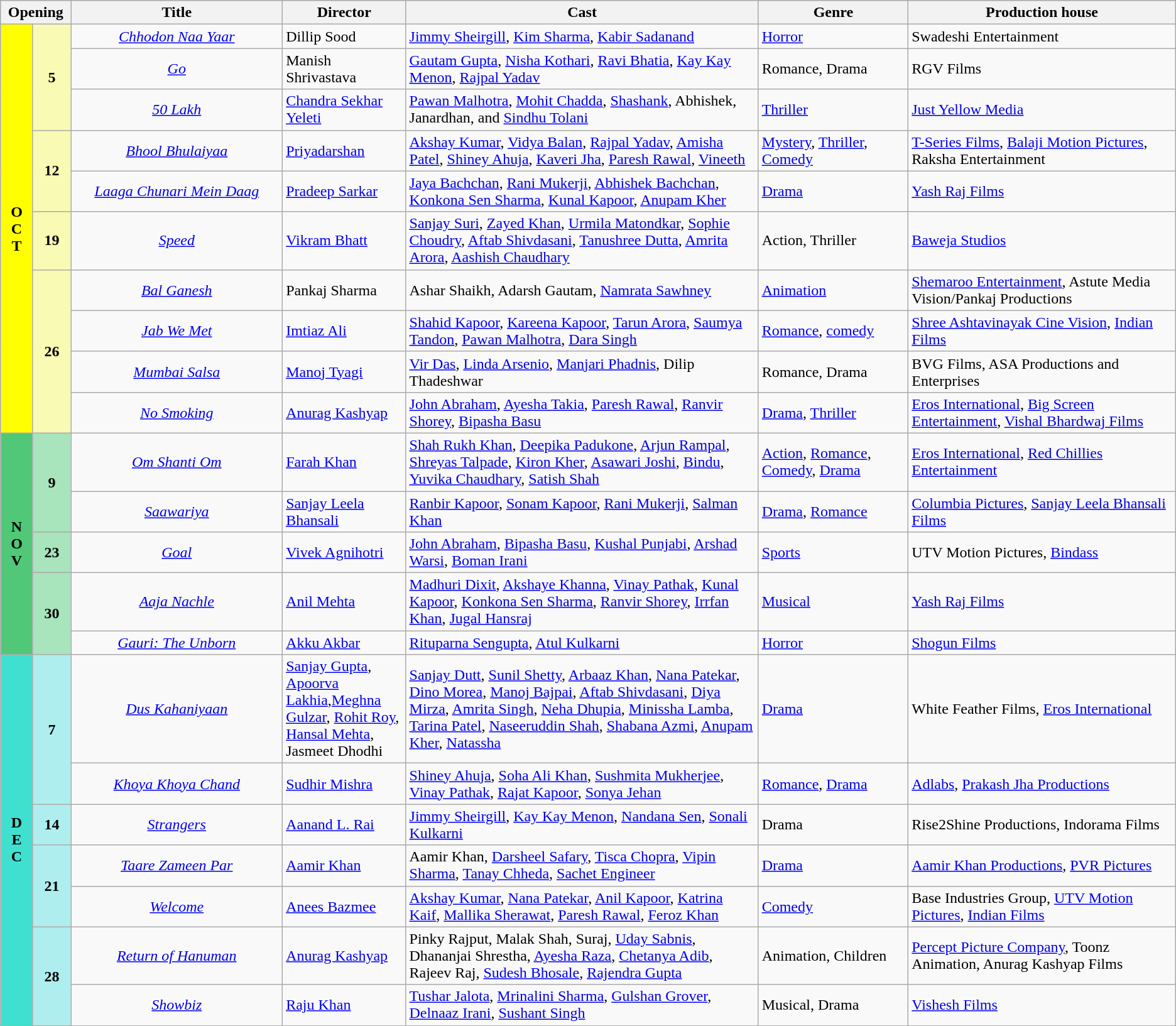<table class="wikitable">
<tr style="background:#b0e0e6; text-align:center;">
<th colspan="2" style="width:6%;"><strong>Opening</strong></th>
<th style="width:18%;"><strong>Title</strong></th>
<th style="width:10.5%;"><strong>Director</strong></th>
<th style="width:30%;"><strong>Cast</strong></th>
<th>Genre</th>
<th>Production house</th>
</tr>
<tr>
<td rowspan="10" style="text-align:center; background:yellow; textcolor:#000;" !><strong>O<br>C<br>T</strong></td>
<td rowspan="3" style="text-align:center; background:#f9fab3;"><strong>5</strong></td>
<td style="text-align:center;"><em><a href='#'>Chhodon Naa Yaar</a></em></td>
<td>Dillip Sood</td>
<td><a href='#'>Jimmy Sheirgill</a>, <a href='#'>Kim Sharma</a>, <a href='#'>Kabir Sadanand</a></td>
<td><a href='#'>Horror</a></td>
<td>Swadeshi Entertainment</td>
</tr>
<tr>
<td style="text-align:center;"><em><a href='#'>Go</a></em></td>
<td>Manish Shrivastava</td>
<td><a href='#'>Gautam Gupta</a>, <a href='#'>Nisha Kothari</a>, <a href='#'>Ravi Bhatia</a>, <a href='#'>Kay Kay Menon</a>, <a href='#'>Rajpal Yadav</a></td>
<td>Romance, Drama</td>
<td>RGV Films</td>
</tr>
<tr>
<td style="text-align:center;"><em><a href='#'>50 Lakh</a></em></td>
<td><a href='#'>Chandra Sekhar Yeleti</a></td>
<td><a href='#'>Pawan Malhotra</a>, <a href='#'>Mohit Chadda</a>, <a href='#'>Shashank</a>, Abhishek, Janardhan, and <a href='#'>Sindhu Tolani</a></td>
<td><a href='#'>Thriller</a></td>
<td><a href='#'>Just Yellow Media</a></td>
</tr>
<tr>
<td rowspan="2" style="text-align:center; background:#f9fab3;"><strong>12</strong></td>
<td style="text-align:center;"><em><a href='#'>Bhool Bhulaiyaa</a></em></td>
<td><a href='#'>Priyadarshan</a></td>
<td><a href='#'>Akshay Kumar</a>, <a href='#'>Vidya Balan</a>, <a href='#'>Rajpal Yadav</a>, <a href='#'>Amisha Patel</a>, <a href='#'>Shiney Ahuja</a>, <a href='#'>Kaveri Jha</a>, <a href='#'>Paresh Rawal</a>, <a href='#'>Vineeth</a></td>
<td><a href='#'>Mystery</a>, <a href='#'>Thriller</a>, <a href='#'>Comedy</a></td>
<td><a href='#'>T-Series Films</a>, <a href='#'>Balaji Motion Pictures</a>, Raksha Entertainment</td>
</tr>
<tr>
<td style="text-align:center;"><em><a href='#'>Laaga Chunari Mein Daag</a></em></td>
<td><a href='#'>Pradeep Sarkar</a></td>
<td><a href='#'>Jaya Bachchan</a>, <a href='#'>Rani Mukerji</a>, <a href='#'>Abhishek Bachchan</a>, <a href='#'>Konkona Sen Sharma</a>, <a href='#'>Kunal Kapoor</a>, <a href='#'>Anupam Kher</a></td>
<td><a href='#'>Drama</a></td>
<td><a href='#'>Yash Raj Films</a></td>
</tr>
<tr>
<td rowspan="1" style="text-align:center;background:#f9fab3;"><strong>19</strong></td>
<td style="text-align:center;"><em><a href='#'>Speed</a></em></td>
<td><a href='#'>Vikram Bhatt</a></td>
<td><a href='#'>Sanjay Suri</a>, <a href='#'>Zayed Khan</a>, <a href='#'>Urmila Matondkar</a>, <a href='#'>Sophie Choudry</a>, <a href='#'>Aftab Shivdasani</a>, <a href='#'>Tanushree Dutta</a>, <a href='#'>Amrita Arora</a>, <a href='#'>Aashish Chaudhary</a></td>
<td>Action, Thriller</td>
<td><a href='#'>Baweja Studios</a></td>
</tr>
<tr>
<td rowspan="4" style="text-align:center; background:#f9fab3;"><strong>26</strong></td>
<td style="text-align:center;"><em><a href='#'>Bal Ganesh</a></em></td>
<td>Pankaj Sharma</td>
<td>Ashar Shaikh, Adarsh Gautam, <a href='#'>Namrata Sawhney</a></td>
<td><a href='#'>Animation</a></td>
<td><a href='#'>Shemaroo Entertainment</a>, Astute Media Vision/Pankaj Productions</td>
</tr>
<tr>
<td style="text-align:center;"><em><a href='#'>Jab We Met</a></em></td>
<td><a href='#'>Imtiaz Ali</a></td>
<td><a href='#'>Shahid Kapoor</a>, <a href='#'>Kareena Kapoor</a>, <a href='#'>Tarun Arora</a>, <a href='#'>Saumya Tandon</a>, <a href='#'>Pawan Malhotra</a>, <a href='#'>Dara Singh</a></td>
<td><a href='#'>Romance</a>, <a href='#'>comedy</a></td>
<td><a href='#'>Shree Ashtavinayak Cine Vision</a>, <a href='#'>Indian Films</a></td>
</tr>
<tr>
<td style="text-align:center;"><em><a href='#'>Mumbai Salsa</a></em></td>
<td><a href='#'>Manoj Tyagi</a></td>
<td><a href='#'>Vir Das</a>, <a href='#'>Linda Arsenio</a>, <a href='#'>Manjari Phadnis</a>, Dilip Thadeshwar</td>
<td>Romance, Drama</td>
<td>BVG Films, ASA Productions and Enterprises</td>
</tr>
<tr>
<td style="text-align:center;"><em><a href='#'>No Smoking</a></em></td>
<td><a href='#'>Anurag Kashyap</a></td>
<td><a href='#'>John Abraham</a>, <a href='#'>Ayesha Takia</a>, <a href='#'>Paresh Rawal</a>, <a href='#'>Ranvir Shorey</a>, <a href='#'>Bipasha Basu</a></td>
<td><a href='#'>Drama</a>, <a href='#'>Thriller</a></td>
<td><a href='#'>Eros International</a>, <a href='#'>Big Screen Entertainment</a>, <a href='#'>Vishal Bhardwaj Films</a></td>
</tr>
<tr>
<td rowspan="5" style="text-align:center; background:#50c878; textcolor:#000;" !><strong>N<br>O<br>V</strong></td>
<td rowspan="2" style="text-align:center; background:#a8e4bc;"><strong>9</strong></td>
<td style="text-align:center;"><em><a href='#'>Om Shanti Om</a></em></td>
<td><a href='#'>Farah Khan</a></td>
<td><a href='#'>Shah Rukh Khan</a>, <a href='#'>Deepika Padukone</a>, <a href='#'>Arjun Rampal</a>, <a href='#'>Shreyas Talpade</a>, <a href='#'>Kiron Kher</a>, <a href='#'>Asawari Joshi</a>, <a href='#'>Bindu</a>, <a href='#'>Yuvika Chaudhary</a>, <a href='#'>Satish Shah</a></td>
<td><a href='#'>Action</a>, <a href='#'>Romance</a>, <a href='#'>Comedy</a>, <a href='#'>Drama</a></td>
<td><a href='#'>Eros International</a>, <a href='#'>Red Chillies Entertainment</a></td>
</tr>
<tr>
<td style="text-align:center;"><em><a href='#'>Saawariya</a></em></td>
<td><a href='#'>Sanjay Leela Bhansali</a></td>
<td><a href='#'>Ranbir Kapoor</a>, <a href='#'>Sonam Kapoor</a>, <a href='#'>Rani Mukerji</a>, <a href='#'>Salman Khan</a></td>
<td><a href='#'>Drama</a>, <a href='#'>Romance</a></td>
<td><a href='#'>Columbia Pictures</a>, <a href='#'>Sanjay Leela Bhansali Films</a></td>
</tr>
<tr>
<td style="text-align:center; background:#a8e4bc;"><strong>23</strong></td>
<td style="text-align:center;"><em><a href='#'>Goal</a></em></td>
<td><a href='#'>Vivek Agnihotri</a></td>
<td><a href='#'>John Abraham</a>, <a href='#'>Bipasha Basu</a>, <a href='#'>Kushal Punjabi</a>, <a href='#'>Arshad Warsi</a>, <a href='#'>Boman Irani</a></td>
<td><a href='#'>Sports</a></td>
<td>UTV Motion Pictures, <a href='#'>Bindass</a></td>
</tr>
<tr>
<td rowspan="2" style="text-align:center; background:#a8e4bc;"><strong>30</strong></td>
<td style="text-align:center;"><em><a href='#'>Aaja Nachle</a></em></td>
<td><a href='#'>Anil Mehta</a></td>
<td><a href='#'>Madhuri Dixit</a>, <a href='#'>Akshaye Khanna</a>, <a href='#'>Vinay Pathak</a>, <a href='#'>Kunal Kapoor</a>, <a href='#'>Konkona Sen Sharma</a>, <a href='#'>Ranvir Shorey</a>, <a href='#'>Irrfan Khan</a>, <a href='#'>Jugal Hansraj</a></td>
<td><a href='#'>Musical</a></td>
<td><a href='#'>Yash Raj Films</a></td>
</tr>
<tr>
<td style="text-align:center;"><em><a href='#'>Gauri: The Unborn</a></em></td>
<td><a href='#'>Akku Akbar</a></td>
<td><a href='#'>Rituparna Sengupta</a>, <a href='#'>Atul Kulkarni</a></td>
<td><a href='#'>Horror</a></td>
<td><a href='#'>Shogun Films</a></td>
</tr>
<tr>
<td rowspan="7" style="text-align:center; background:#40e0d0; textcolor:#000;"><strong>D<br>E<br>C</strong></td>
<td rowspan="2" style="text-align:center;background:#afeeee;"><strong>7</strong></td>
<td style="text-align:center;"><em><a href='#'>Dus Kahaniyaan</a></em></td>
<td><a href='#'>Sanjay Gupta</a>, <a href='#'>Apoorva Lakhia</a>,<a href='#'>Meghna Gulzar</a>, <a href='#'>Rohit Roy</a>, <a href='#'>Hansal Mehta</a>, Jasmeet Dhodhi</td>
<td><a href='#'>Sanjay Dutt</a>, <a href='#'>Sunil Shetty</a>, <a href='#'>Arbaaz Khan</a>, <a href='#'>Nana Patekar</a>, <a href='#'>Dino Morea</a>, <a href='#'>Manoj Bajpai</a>, <a href='#'>Aftab Shivdasani</a>, <a href='#'>Diya Mirza</a>, <a href='#'>Amrita Singh</a>, <a href='#'>Neha Dhupia</a>, <a href='#'>Minissha Lamba</a>, <a href='#'>Tarina Patel</a>, <a href='#'>Naseeruddin Shah</a>, <a href='#'>Shabana Azmi</a>, <a href='#'>Anupam Kher</a>, <a href='#'>Natassha</a></td>
<td><a href='#'>Drama</a></td>
<td>White Feather Films, <a href='#'>Eros International</a></td>
</tr>
<tr>
<td style="text-align:center;"><em><a href='#'>Khoya Khoya Chand</a></em></td>
<td><a href='#'>Sudhir Mishra</a></td>
<td><a href='#'>Shiney Ahuja</a>, <a href='#'>Soha Ali Khan</a>, <a href='#'>Sushmita Mukherjee</a>, <a href='#'>Vinay Pathak</a>, <a href='#'>Rajat Kapoor</a>, <a href='#'>Sonya Jehan</a></td>
<td><a href='#'>Romance</a>, <a href='#'>Drama</a></td>
<td><a href='#'>Adlabs</a>, <a href='#'>Prakash Jha Productions</a></td>
</tr>
<tr>
<td rowspan="1" style="text-align:center;background:#afeeee;"><strong>14</strong></td>
<td style="text-align:center;"><em><a href='#'>Strangers</a></em></td>
<td><a href='#'>Aanand L. Rai</a></td>
<td><a href='#'>Jimmy Sheirgill</a>, <a href='#'>Kay Kay Menon</a>, <a href='#'>Nandana Sen</a>, <a href='#'>Sonali Kulkarni</a></td>
<td>Drama</td>
<td>Rise2Shine Productions, Indorama Films</td>
</tr>
<tr>
<td rowspan="2" style="text-align:center;background:#afeeee;"><strong>21</strong></td>
<td style="text-align:center;"><em><a href='#'>Taare Zameen Par</a></em></td>
<td><a href='#'>Aamir Khan</a></td>
<td>Aamir Khan, <a href='#'>Darsheel Safary</a>, <a href='#'>Tisca Chopra</a>, <a href='#'>Vipin Sharma</a>, <a href='#'>Tanay Chheda</a>, <a href='#'>Sachet Engineer</a></td>
<td><a href='#'>Drama</a></td>
<td><a href='#'>Aamir Khan Productions</a>, <a href='#'>PVR Pictures</a></td>
</tr>
<tr>
<td style="text-align:center;"><em><a href='#'>Welcome</a></em></td>
<td><a href='#'>Anees Bazmee</a></td>
<td><a href='#'>Akshay Kumar</a>, <a href='#'>Nana Patekar</a>, <a href='#'>Anil Kapoor</a>, <a href='#'>Katrina Kaif</a>, <a href='#'>Mallika Sherawat</a>, <a href='#'>Paresh Rawal</a>, <a href='#'>Feroz Khan</a></td>
<td><a href='#'>Comedy</a></td>
<td>Base Industries Group, <a href='#'>UTV Motion Pictures</a>, <a href='#'>Indian Films</a></td>
</tr>
<tr>
<td rowspan="2" style="text-align:center;background:#afeeee;"><strong>28</strong></td>
<td style="text-align:center;"><em><a href='#'>Return of Hanuman</a></em></td>
<td><a href='#'>Anurag Kashyap</a></td>
<td>Pinky Rajput, Malak Shah, Suraj, <a href='#'>Uday Sabnis</a>, Dhananjai Shrestha, <a href='#'>Ayesha Raza</a>, <a href='#'>Chetanya Adib</a>, Rajeev Raj, <a href='#'>Sudesh Bhosale</a>, <a href='#'>Rajendra Gupta</a></td>
<td>Animation, Children</td>
<td><a href='#'>Percept Picture Company</a>, Toonz Animation, Anurag Kashyap Films</td>
</tr>
<tr>
<td style="text-align:center;"><em><a href='#'>Showbiz</a></em></td>
<td><a href='#'>Raju Khan</a></td>
<td><a href='#'>Tushar Jalota</a>, <a href='#'>Mrinalini Sharma</a>, <a href='#'>Gulshan Grover</a>, <a href='#'>Delnaaz Irani</a>, <a href='#'>Sushant Singh</a></td>
<td>Musical, Drama</td>
<td><a href='#'>Vishesh Films</a></td>
</tr>
</table>
